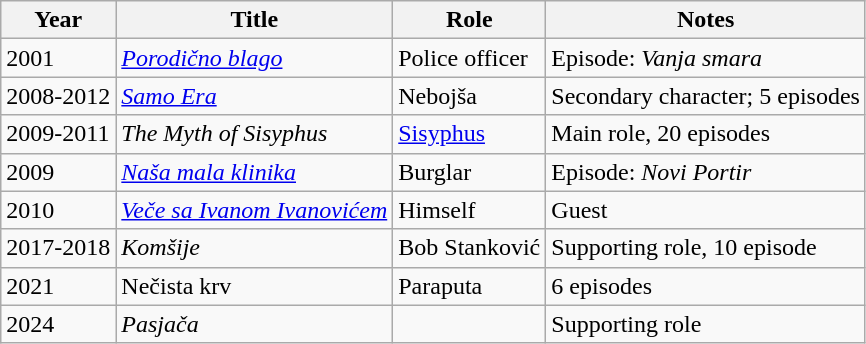<table class="wikitable sortable">
<tr>
<th>Year</th>
<th>Title</th>
<th>Role</th>
<th>Notes</th>
</tr>
<tr>
<td>2001</td>
<td><em><a href='#'>Porodično blago</a></em></td>
<td>Police officer</td>
<td>Episode: <em>Vanja smara</em></td>
</tr>
<tr>
<td>2008-2012</td>
<td><em><a href='#'>Samo Era</a></em></td>
<td>Nebojša</td>
<td>Secondary character; 5 episodes</td>
</tr>
<tr>
<td>2009-2011</td>
<td><em>The Myth of Sisyphus</em></td>
<td><a href='#'>Sisyphus</a></td>
<td>Main role, 20 episodes</td>
</tr>
<tr>
<td>2009</td>
<td><em><a href='#'>Naša mala klinika</a></em></td>
<td>Burglar</td>
<td>Episode: <em>Novi Portir</em></td>
</tr>
<tr>
<td>2010</td>
<td><em><a href='#'>Veče sa Ivanom Ivanovićem</a></em></td>
<td>Himself</td>
<td>Guest</td>
</tr>
<tr>
<td>2017-2018</td>
<td><em>Komšije</em></td>
<td>Bob Stanković</td>
<td>Supporting role, 10 episode</td>
</tr>
<tr>
<td>2021</td>
<td>Nečista krv</td>
<td>Paraputa</td>
<td>6 episodes</td>
</tr>
<tr>
<td>2024</td>
<td><em>Pasjača</em></td>
<td></td>
<td>Supporting role</td>
</tr>
</table>
